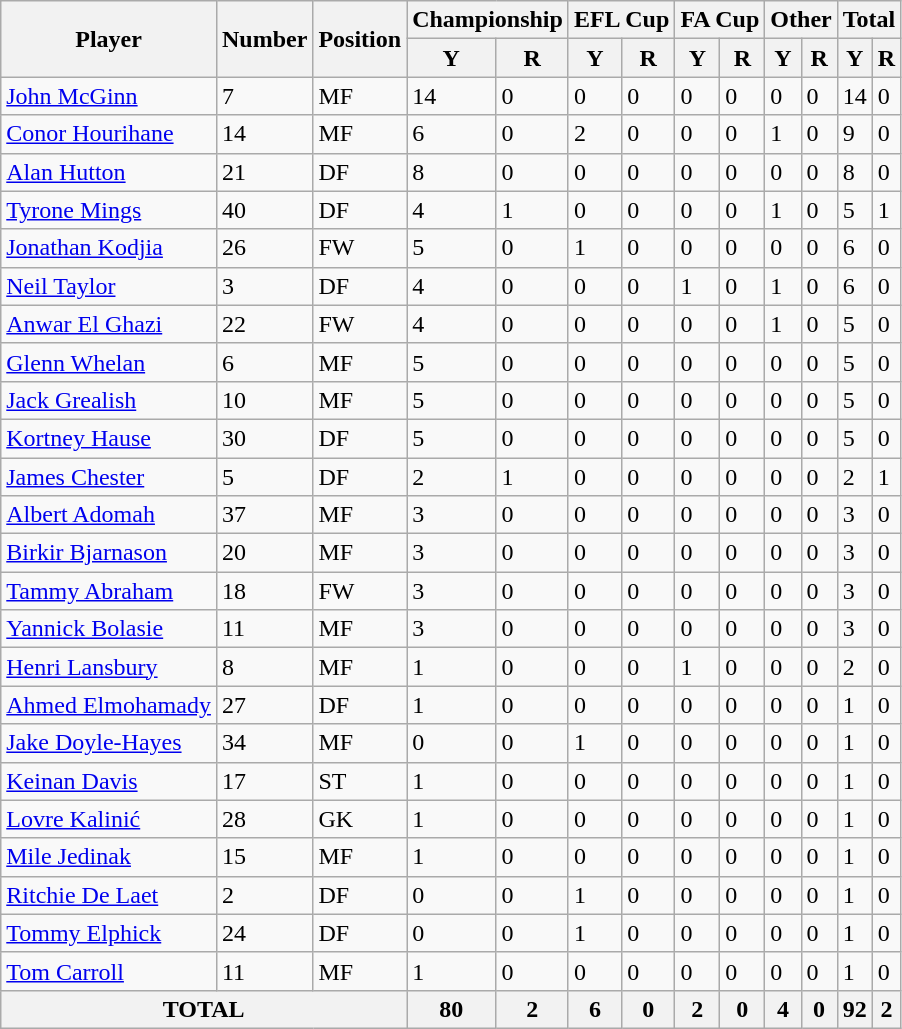<table class="wikitable sortable">
<tr>
<th rowspan="2">Player</th>
<th rowspan="2">Number</th>
<th rowspan="2">Position</th>
<th colspan="2">Championship</th>
<th colspan="2">EFL Cup</th>
<th colspan="2">FA Cup</th>
<th colspan="2">Other</th>
<th colspan="2">Total</th>
</tr>
<tr>
<th>Y</th>
<th>R</th>
<th>Y</th>
<th>R</th>
<th>Y</th>
<th>R</th>
<th>Y</th>
<th>R</th>
<th>Y</th>
<th>R</th>
</tr>
<tr>
<td> <a href='#'>John McGinn</a></td>
<td>7</td>
<td>MF</td>
<td>14</td>
<td>0</td>
<td>0</td>
<td>0</td>
<td>0</td>
<td>0</td>
<td>0</td>
<td>0</td>
<td>14</td>
<td>0</td>
</tr>
<tr>
<td> <a href='#'>Conor Hourihane</a></td>
<td>14</td>
<td>MF</td>
<td>6</td>
<td>0</td>
<td>2</td>
<td>0</td>
<td>0</td>
<td>0</td>
<td>1</td>
<td>0</td>
<td>9</td>
<td>0</td>
</tr>
<tr>
<td> <a href='#'>Alan Hutton</a></td>
<td>21</td>
<td>DF</td>
<td>8</td>
<td>0</td>
<td>0</td>
<td>0</td>
<td>0</td>
<td>0</td>
<td>0</td>
<td>0</td>
<td>8</td>
<td>0</td>
</tr>
<tr>
<td> <a href='#'>Tyrone Mings</a></td>
<td>40</td>
<td>DF</td>
<td>4</td>
<td>1</td>
<td>0</td>
<td>0</td>
<td>0</td>
<td>0</td>
<td>1</td>
<td>0</td>
<td>5</td>
<td>1</td>
</tr>
<tr>
<td> <a href='#'>Jonathan Kodjia</a></td>
<td>26</td>
<td>FW</td>
<td>5</td>
<td>0</td>
<td>1</td>
<td>0</td>
<td>0</td>
<td>0</td>
<td>0</td>
<td>0</td>
<td>6</td>
<td>0</td>
</tr>
<tr>
<td> <a href='#'>Neil Taylor</a></td>
<td>3</td>
<td>DF</td>
<td>4</td>
<td>0</td>
<td>0</td>
<td>0</td>
<td>1</td>
<td>0</td>
<td>1</td>
<td>0</td>
<td>6</td>
<td>0</td>
</tr>
<tr>
<td> <a href='#'>Anwar El Ghazi</a></td>
<td>22</td>
<td>FW</td>
<td>4</td>
<td>0</td>
<td>0</td>
<td>0</td>
<td>0</td>
<td>0</td>
<td>1</td>
<td>0</td>
<td>5</td>
<td>0</td>
</tr>
<tr>
<td> <a href='#'>Glenn Whelan</a></td>
<td>6</td>
<td>MF</td>
<td>5</td>
<td>0</td>
<td>0</td>
<td>0</td>
<td>0</td>
<td>0</td>
<td>0</td>
<td>0</td>
<td>5</td>
<td>0</td>
</tr>
<tr>
<td> <a href='#'>Jack Grealish</a></td>
<td>10</td>
<td>MF</td>
<td>5</td>
<td>0</td>
<td>0</td>
<td>0</td>
<td>0</td>
<td>0</td>
<td>0</td>
<td>0</td>
<td>5</td>
<td>0</td>
</tr>
<tr>
<td> <a href='#'>Kortney Hause</a></td>
<td>30</td>
<td>DF</td>
<td>5</td>
<td>0</td>
<td>0</td>
<td>0</td>
<td>0</td>
<td>0</td>
<td>0</td>
<td>0</td>
<td>5</td>
<td>0</td>
</tr>
<tr>
<td> <a href='#'>James Chester</a></td>
<td>5</td>
<td>DF</td>
<td>2</td>
<td>1</td>
<td>0</td>
<td>0</td>
<td>0</td>
<td>0</td>
<td>0</td>
<td>0</td>
<td>2</td>
<td>1</td>
</tr>
<tr>
<td> <a href='#'>Albert Adomah</a></td>
<td>37</td>
<td>MF</td>
<td>3</td>
<td>0</td>
<td>0</td>
<td>0</td>
<td>0</td>
<td>0</td>
<td>0</td>
<td>0</td>
<td>3</td>
<td>0</td>
</tr>
<tr>
<td> <a href='#'>Birkir Bjarnason</a></td>
<td>20</td>
<td>MF</td>
<td>3</td>
<td>0</td>
<td>0</td>
<td>0</td>
<td>0</td>
<td>0</td>
<td>0</td>
<td>0</td>
<td>3</td>
<td>0</td>
</tr>
<tr>
<td> <a href='#'>Tammy Abraham</a></td>
<td>18</td>
<td>FW</td>
<td>3</td>
<td>0</td>
<td>0</td>
<td>0</td>
<td>0</td>
<td>0</td>
<td>0</td>
<td>0</td>
<td>3</td>
<td>0</td>
</tr>
<tr>
<td> <a href='#'>Yannick Bolasie</a></td>
<td>11</td>
<td>MF</td>
<td>3</td>
<td>0</td>
<td>0</td>
<td>0</td>
<td>0</td>
<td>0</td>
<td>0</td>
<td>0</td>
<td>3</td>
<td>0</td>
</tr>
<tr>
<td> <a href='#'>Henri Lansbury</a></td>
<td>8</td>
<td>MF</td>
<td>1</td>
<td>0</td>
<td>0</td>
<td>0</td>
<td>1</td>
<td>0</td>
<td>0</td>
<td>0</td>
<td>2</td>
<td>0</td>
</tr>
<tr>
<td> <a href='#'>Ahmed Elmohamady</a></td>
<td>27</td>
<td>DF</td>
<td>1</td>
<td>0</td>
<td>0</td>
<td>0</td>
<td>0</td>
<td>0</td>
<td>0</td>
<td>0</td>
<td>1</td>
<td>0</td>
</tr>
<tr>
<td> <a href='#'>Jake Doyle-Hayes</a></td>
<td>34</td>
<td>MF</td>
<td>0</td>
<td>0</td>
<td>1</td>
<td>0</td>
<td>0</td>
<td>0</td>
<td>0</td>
<td>0</td>
<td>1</td>
<td>0</td>
</tr>
<tr>
<td> <a href='#'>Keinan Davis</a></td>
<td>17</td>
<td>ST</td>
<td>1</td>
<td>0</td>
<td>0</td>
<td>0</td>
<td>0</td>
<td>0</td>
<td>0</td>
<td>0</td>
<td>1</td>
<td>0</td>
</tr>
<tr>
<td> <a href='#'>Lovre Kalinić</a></td>
<td>28</td>
<td>GK</td>
<td>1</td>
<td>0</td>
<td>0</td>
<td>0</td>
<td>0</td>
<td>0</td>
<td>0</td>
<td>0</td>
<td>1</td>
<td>0</td>
</tr>
<tr>
<td> <a href='#'>Mile Jedinak</a></td>
<td>15</td>
<td>MF</td>
<td>1</td>
<td>0</td>
<td>0</td>
<td>0</td>
<td>0</td>
<td>0</td>
<td>0</td>
<td>0</td>
<td>1</td>
<td>0</td>
</tr>
<tr>
<td> <a href='#'>Ritchie De Laet</a></td>
<td>2</td>
<td>DF</td>
<td>0</td>
<td>0</td>
<td>1</td>
<td>0</td>
<td>0</td>
<td>0</td>
<td>0</td>
<td>0</td>
<td>1</td>
<td>0</td>
</tr>
<tr>
<td> <a href='#'>Tommy Elphick</a></td>
<td>24</td>
<td>DF</td>
<td>0</td>
<td>0</td>
<td>1</td>
<td>0</td>
<td>0</td>
<td>0</td>
<td>0</td>
<td>0</td>
<td>1</td>
<td>0</td>
</tr>
<tr>
<td> <a href='#'>Tom Carroll</a></td>
<td>11</td>
<td>MF</td>
<td>1</td>
<td>0</td>
<td>0</td>
<td>0</td>
<td>0</td>
<td>0</td>
<td>0</td>
<td>0</td>
<td>1</td>
<td>0</td>
</tr>
<tr>
<th colspan="3">TOTAL</th>
<th>80</th>
<th>2</th>
<th>6</th>
<th>0</th>
<th>2</th>
<th>0</th>
<th>4</th>
<th>0</th>
<th>92</th>
<th>2</th>
</tr>
</table>
